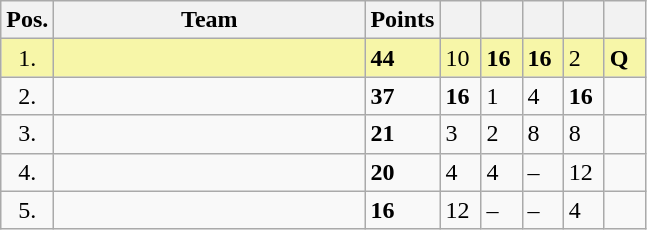<table class="wikitable">
<tr>
<th width=10px>Pos.</th>
<th width=200px>Team</th>
<th width=20px>Points</th>
<th width=20px></th>
<th width=20px></th>
<th width=20px></th>
<th width=20px></th>
<th width=20px></th>
</tr>
<tr style="background:#f7f6a8;">
<td align=center>1.</td>
<td></td>
<td><strong>44</strong></td>
<td>10</td>
<td><strong>16</strong></td>
<td><strong>16</strong></td>
<td>2</td>
<td><strong>Q</strong></td>
</tr>
<tr>
<td align=center>2.</td>
<td></td>
<td><strong>37</strong></td>
<td><strong>16</strong></td>
<td>1</td>
<td>4</td>
<td><strong>16</strong></td>
<td></td>
</tr>
<tr>
<td align=center>3.</td>
<td></td>
<td><strong>21</strong></td>
<td>3</td>
<td>2</td>
<td>8</td>
<td>8</td>
<td></td>
</tr>
<tr>
<td align=center>4.</td>
<td></td>
<td><strong>20</strong></td>
<td>4</td>
<td>4</td>
<td>–</td>
<td>12</td>
<td></td>
</tr>
<tr>
<td align=center>5.</td>
<td></td>
<td><strong>16</strong></td>
<td>12</td>
<td>–</td>
<td>–</td>
<td>4</td>
<td></td>
</tr>
</table>
